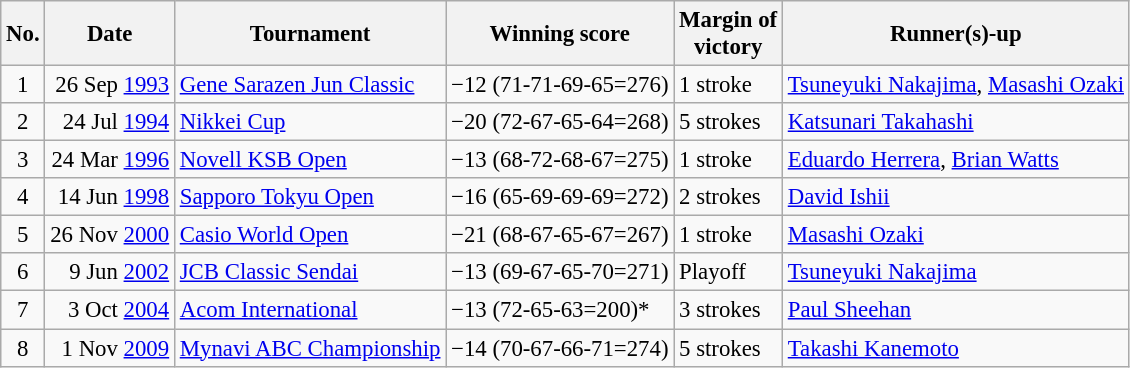<table class="wikitable" style="font-size:95%;">
<tr>
<th>No.</th>
<th>Date</th>
<th>Tournament</th>
<th>Winning score</th>
<th>Margin of<br>victory</th>
<th>Runner(s)-up</th>
</tr>
<tr>
<td align=center>1</td>
<td align=right>26 Sep <a href='#'>1993</a></td>
<td><a href='#'>Gene Sarazen Jun Classic</a></td>
<td>−12 (71-71-69-65=276)</td>
<td>1 stroke</td>
<td> <a href='#'>Tsuneyuki Nakajima</a>,  <a href='#'>Masashi Ozaki</a></td>
</tr>
<tr>
<td align=center>2</td>
<td align=right>24 Jul <a href='#'>1994</a></td>
<td><a href='#'>Nikkei Cup</a></td>
<td>−20 (72-67-65-64=268)</td>
<td>5 strokes</td>
<td> <a href='#'>Katsunari Takahashi</a></td>
</tr>
<tr>
<td align=center>3</td>
<td align=right>24 Mar <a href='#'>1996</a></td>
<td><a href='#'>Novell KSB Open</a></td>
<td>−13 (68-72-68-67=275)</td>
<td>1 stroke</td>
<td> <a href='#'>Eduardo Herrera</a>,  <a href='#'>Brian Watts</a></td>
</tr>
<tr>
<td align=center>4</td>
<td align=right>14 Jun <a href='#'>1998</a></td>
<td><a href='#'>Sapporo Tokyu Open</a></td>
<td>−16 (65-69-69-69=272)</td>
<td>2 strokes</td>
<td> <a href='#'>David Ishii</a></td>
</tr>
<tr>
<td align=center>5</td>
<td align=right>26 Nov <a href='#'>2000</a></td>
<td><a href='#'>Casio World Open</a></td>
<td>−21 (68-67-65-67=267)</td>
<td>1 stroke</td>
<td> <a href='#'>Masashi Ozaki</a></td>
</tr>
<tr>
<td align=center>6</td>
<td align=right>9 Jun <a href='#'>2002</a></td>
<td><a href='#'>JCB Classic Sendai</a></td>
<td>−13 (69-67-65-70=271)</td>
<td>Playoff</td>
<td> <a href='#'>Tsuneyuki Nakajima</a></td>
</tr>
<tr>
<td align=center>7</td>
<td align=right>3 Oct <a href='#'>2004</a></td>
<td><a href='#'>Acom International</a></td>
<td>−13 (72-65-63=200)*</td>
<td>3 strokes</td>
<td> <a href='#'>Paul Sheehan</a></td>
</tr>
<tr>
<td align=center>8</td>
<td align=right>1 Nov <a href='#'>2009</a></td>
<td><a href='#'>Mynavi ABC Championship</a></td>
<td>−14 (70-67-66-71=274)</td>
<td>5 strokes</td>
<td> <a href='#'>Takashi Kanemoto</a></td>
</tr>
</table>
